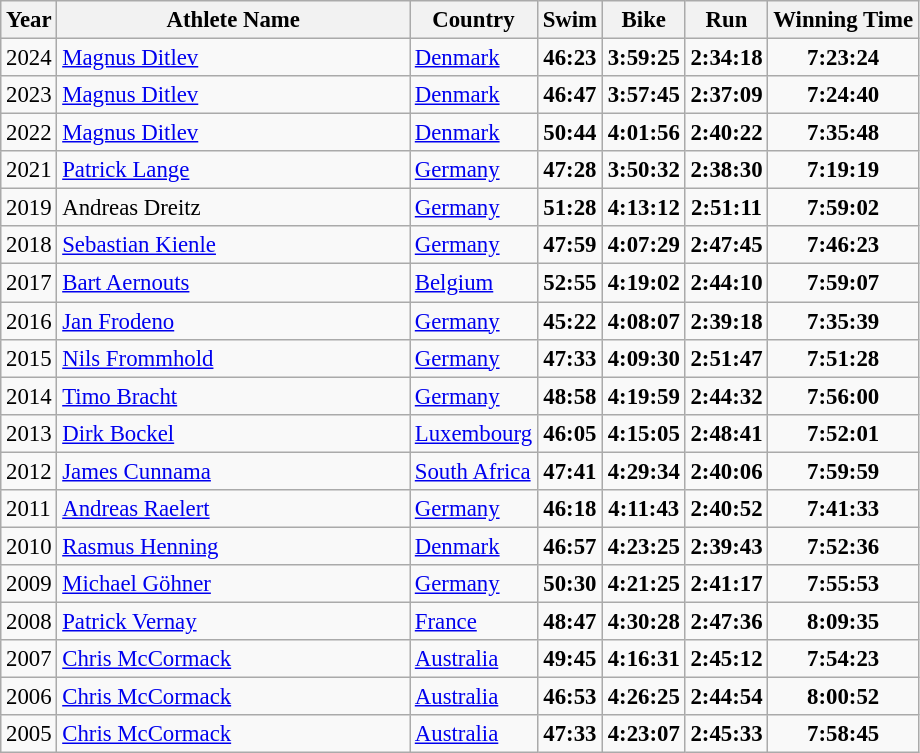<table class="wikitable" style="border-collapse: collapse; font-size: 95%;">
<tr>
<th>Year</th>
<th align="left" style="width: 15em">Athlete Name</th>
<th>Country</th>
<th>Swim</th>
<th>Bike</th>
<th>Run</th>
<th>Winning Time</th>
</tr>
<tr>
<td>2024</td>
<td><a href='#'>Magnus Ditlev</a></td>
<td> <a href='#'>Denmark</a></td>
<td align="center"><strong>46:23</strong></td>
<td align="center"><strong>3:59:25</strong></td>
<td align="center"><strong>2:34:18</strong></td>
<td align="center"><strong>7:23:24</strong></td>
</tr>
<tr>
<td>2023</td>
<td><a href='#'>Magnus Ditlev</a></td>
<td> <a href='#'>Denmark</a></td>
<td align="center"><strong>46:47</strong></td>
<td align="center"><strong>3:57:45</strong></td>
<td align="center"><strong>2:37:09</strong></td>
<td align="center"><strong>7:24:40</strong></td>
</tr>
<tr>
<td>2022</td>
<td><a href='#'>Magnus Ditlev</a></td>
<td> <a href='#'>Denmark</a></td>
<td align="center"><strong>50:44</strong></td>
<td align="center"><strong>4:01:56</strong></td>
<td align="center"><strong>2:40:22</strong></td>
<td align="center"><strong>7:35:48</strong></td>
</tr>
<tr>
<td>2021</td>
<td><a href='#'>Patrick Lange</a></td>
<td> <a href='#'>Germany</a></td>
<td align="center"><strong>47:28</strong></td>
<td align="center"><strong>3:50:32</strong></td>
<td align="center"><strong>2:38:30</strong></td>
<td align="center"><strong>7:19:19</strong></td>
</tr>
<tr>
<td>2019</td>
<td>Andreas Dreitz</td>
<td> <a href='#'>Germany</a></td>
<td align="center"><strong>51:28</strong></td>
<td align="center"><strong>4:13:12</strong></td>
<td align="center"><strong>2:51:11</strong></td>
<td align="center"><strong>7:59:02</strong></td>
</tr>
<tr>
<td>2018</td>
<td><a href='#'>Sebastian Kienle</a></td>
<td> <a href='#'>Germany</a></td>
<td align="center"><strong>47:59</strong></td>
<td align="center"><strong>4:07:29</strong></td>
<td align="center"><strong>2:47:45</strong></td>
<td align="center"><strong>7:46:23</strong></td>
</tr>
<tr>
<td>2017</td>
<td><a href='#'>Bart Aernouts</a></td>
<td> <a href='#'>Belgium</a></td>
<td align="center"><strong>52:55</strong></td>
<td align="center"><strong>4:19:02</strong></td>
<td align="center"><strong>2:44:10</strong></td>
<td align="center"><strong>7:59:07</strong></td>
</tr>
<tr>
<td>2016</td>
<td><a href='#'>Jan Frodeno</a></td>
<td> <a href='#'>Germany</a></td>
<td align="center"><strong>45:22</strong></td>
<td align="center"><strong>4:08:07</strong></td>
<td align="center"><strong>2:39:18</strong></td>
<td align="center"><strong>7:35:39</strong></td>
</tr>
<tr>
<td>2015</td>
<td><a href='#'>Nils Frommhold</a></td>
<td> <a href='#'>Germany</a></td>
<td align="center"><strong>47:33</strong></td>
<td align="center"><strong>4:09:30</strong></td>
<td align="center"><strong>2:51:47</strong></td>
<td align="center"><strong>7:51:28</strong></td>
</tr>
<tr>
<td>2014</td>
<td><a href='#'>Timo Bracht</a></td>
<td> <a href='#'>Germany</a></td>
<td align="center"><strong>48:58</strong></td>
<td align="center"><strong>4:19:59</strong></td>
<td align="center"><strong>2:44:32</strong></td>
<td align="center"><strong>7:56:00</strong></td>
</tr>
<tr>
<td>2013</td>
<td><a href='#'>Dirk Bockel</a></td>
<td> <a href='#'>Luxembourg</a></td>
<td align="center"><strong>46:05</strong></td>
<td align="center"><strong>4:15:05</strong></td>
<td align="center"><strong>2:48:41</strong></td>
<td align="center"><strong>7:52:01</strong></td>
</tr>
<tr>
<td>2012</td>
<td><a href='#'>James Cunnama</a></td>
<td> <a href='#'>South Africa</a></td>
<td align="center"><strong>47:41</strong></td>
<td align="center"><strong>4:29:34</strong></td>
<td align="center"><strong>2:40:06</strong></td>
<td align="center"><strong>7:59:59</strong></td>
</tr>
<tr>
<td>2011</td>
<td><a href='#'>Andreas Raelert</a></td>
<td> <a href='#'>Germany</a></td>
<td align="center"><strong>46:18</strong></td>
<td align="center"><strong>4:11:43</strong></td>
<td align="center"><strong>2:40:52</strong></td>
<td align="center"><strong>7:41:33</strong></td>
</tr>
<tr>
<td>2010</td>
<td><a href='#'>Rasmus Henning</a></td>
<td> <a href='#'>Denmark</a></td>
<td align="center"><strong>46:57</strong></td>
<td align="center"><strong>4:23:25</strong></td>
<td align="center"><strong>2:39:43</strong></td>
<td align="center"><strong>7:52:36</strong></td>
</tr>
<tr>
<td>2009</td>
<td><a href='#'>Michael Göhner</a></td>
<td> <a href='#'>Germany</a></td>
<td align="center"><strong>50:30</strong></td>
<td align="center"><strong>4:21:25</strong></td>
<td align="center"><strong>2:41:17</strong></td>
<td align="center"><strong>7:55:53</strong></td>
</tr>
<tr>
<td>2008</td>
<td><a href='#'>Patrick Vernay</a></td>
<td> <a href='#'>France</a></td>
<td align="center"><strong>48:47</strong></td>
<td align="center"><strong>4:30:28</strong></td>
<td align="center"><strong>2:47:36</strong></td>
<td align="center"><strong>8:09:35</strong></td>
</tr>
<tr>
<td>2007</td>
<td><a href='#'>Chris McCormack</a></td>
<td> <a href='#'>Australia</a></td>
<td align="center"><strong>49:45</strong></td>
<td align="center"><strong>4:16:31</strong></td>
<td align="center"><strong>2:45:12</strong></td>
<td align="center"><strong>7:54:23</strong></td>
</tr>
<tr>
<td>2006</td>
<td><a href='#'>Chris McCormack</a></td>
<td> <a href='#'>Australia</a></td>
<td align="center"><strong>46:53</strong></td>
<td align="center"><strong>4:26:25</strong></td>
<td align="center"><strong>2:44:54</strong></td>
<td align="center"><strong>8:00:52</strong></td>
</tr>
<tr>
<td>2005</td>
<td><a href='#'>Chris McCormack</a></td>
<td> <a href='#'>Australia</a></td>
<td align="center"><strong>47:33</strong></td>
<td align="center"><strong>4:23:07</strong></td>
<td align="center"><strong>2:45:33</strong></td>
<td align="center"><strong>7:58:45</strong></td>
</tr>
</table>
